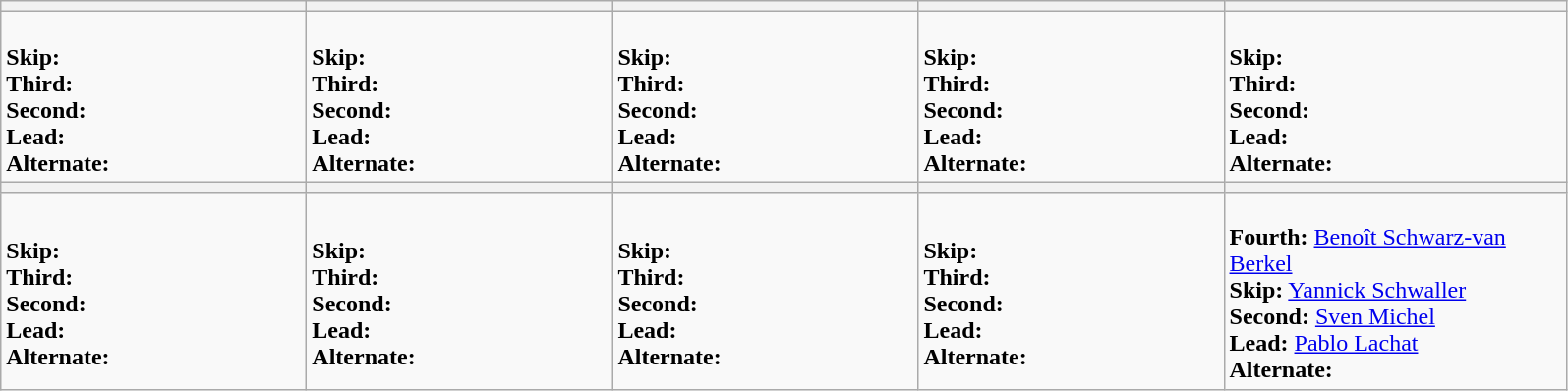<table class="wikitable">
<tr>
<th width=200></th>
<th width=200></th>
<th width=200></th>
<th width=200></th>
<th width=200></th>
</tr>
<tr>
<td><br><strong>Skip:</strong> <br>
<strong>Third:</strong> <br>
<strong>Second:</strong> <br>
<strong>Lead:</strong> <br>
<strong>Alternate:</strong></td>
<td><br><strong>Skip:</strong> <br>
<strong>Third:</strong> <br>
<strong>Second:</strong> <br>
<strong>Lead:</strong> <br>
<strong>Alternate:</strong></td>
<td><br><strong>Skip:</strong> <br>
<strong>Third:</strong> <br>
<strong>Second:</strong> <br>
<strong>Lead:</strong> <br>
<strong>Alternate:</strong></td>
<td><br><strong>Skip:</strong> <br>
<strong>Third:</strong> <br>
<strong>Second:</strong> <br>
<strong>Lead:</strong> <br>
<strong>Alternate:</strong></td>
<td><br><strong>Skip:</strong> <br>
<strong>Third:</strong> <br>
<strong>Second:</strong> <br>
<strong>Lead:</strong> <br>
<strong>Alternate:</strong></td>
</tr>
<tr>
<th width=200></th>
<th width=200></th>
<th width=200></th>
<th width=200></th>
<th width=225></th>
</tr>
<tr>
<td><br><strong>Skip:</strong> <br>
<strong>Third:</strong> <br>
<strong>Second:</strong> <br>
<strong>Lead:</strong> <br>
<strong>Alternate:</strong></td>
<td><br><strong>Skip:</strong> <br>
<strong>Third:</strong> <br>
<strong>Second:</strong> <br>
<strong>Lead:</strong> <br>
<strong>Alternate:</strong></td>
<td><br><strong>Skip:</strong> <br>
<strong>Third:</strong> <br>
<strong>Second:</strong> <br>
<strong>Lead:</strong> <br>
<strong>Alternate:</strong></td>
<td><br><strong>Skip:</strong> <br>
<strong>Third:</strong> <br>
<strong>Second:</strong> <br>
<strong>Lead:</strong> <br>
<strong>Alternate:</strong></td>
<td><br><strong>Fourth:</strong> <a href='#'>Benoît Schwarz-van Berkel</a><br>
<strong>Skip:</strong> <a href='#'>Yannick Schwaller</a><br>
<strong>Second:</strong> <a href='#'>Sven Michel</a><br>
<strong>Lead:</strong> <a href='#'>Pablo Lachat</a><br>
<strong>Alternate:</strong></td>
</tr>
</table>
